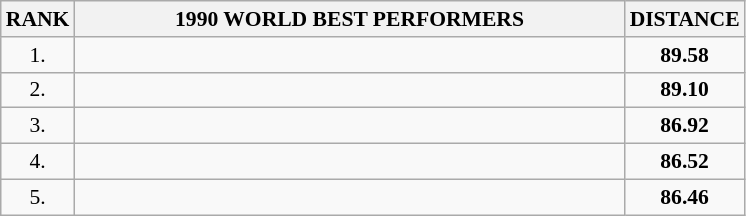<table class="wikitable" style="border-collapse: collapse; font-size: 90%;">
<tr>
<th>RANK</th>
<th align="center" style="width: 25em">1990 WORLD BEST PERFORMERS</th>
<th align="center" style="width: 5em">DISTANCE</th>
</tr>
<tr>
<td align="center">1.</td>
<td></td>
<td align="center"><strong>89.58</strong></td>
</tr>
<tr>
<td align="center">2.</td>
<td></td>
<td align="center"><strong>89.10</strong></td>
</tr>
<tr>
<td align="center">3.</td>
<td></td>
<td align="center"><strong>86.92</strong></td>
</tr>
<tr>
<td align="center">4.</td>
<td></td>
<td align="center"><strong>86.52</strong></td>
</tr>
<tr>
<td align="center">5.</td>
<td></td>
<td align="center"><strong>86.46</strong></td>
</tr>
</table>
